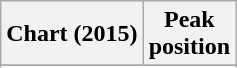<table class="wikitable sortable plainrowheaders" style="text-align:center;">
<tr>
<th>Chart (2015)</th>
<th>Peak<br>position</th>
</tr>
<tr>
</tr>
<tr>
</tr>
<tr>
</tr>
<tr>
</tr>
<tr>
</tr>
<tr>
</tr>
</table>
